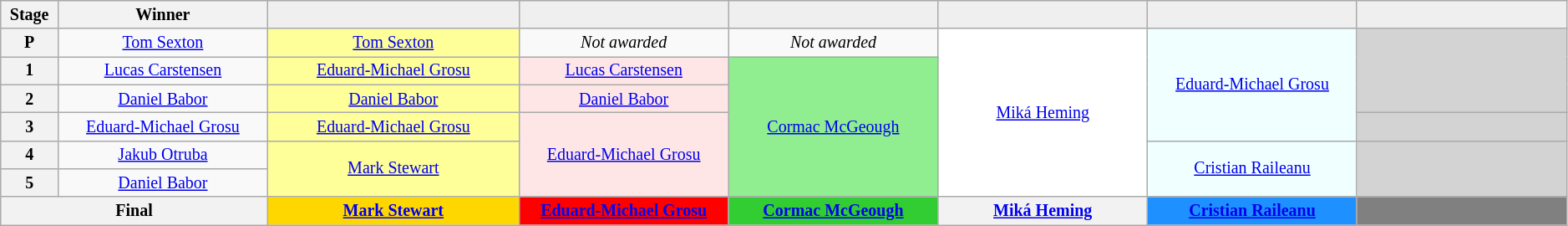<table class="wikitable" style="text-align: center; font-size:smaller;">
<tr style="background:#efefef;">
<th style="width:2%;">Stage</th>
<th style="width:10%;">Winner</th>
<th style="background:#efefef; width:12%;"></th>
<th style="background:#efefef; width:10%;"></th>
<th style="background:#efefef; width:10%;"></th>
<th style="background:#efefef; width:10%;"></th>
<th style="background:#efefef; width:10%;"></th>
<th style="background:#efefef; width:10%;"></th>
</tr>
<tr>
<th>P</th>
<td><a href='#'>Tom Sexton</a></td>
<td style="background:#FFFF99;"><a href='#'>Tom Sexton</a></td>
<td><em>Not awarded</em></td>
<td><em>Not awarded</em></td>
<td style="background:white;" rowspan="6"><a href='#'>Miká Heming</a></td>
<td style="background:azure;" rowspan="4"><a href='#'>Eduard-Michael Grosu</a></td>
<td style="background:#D3D3D3;" rowspan="3"></td>
</tr>
<tr>
<th>1</th>
<td><a href='#'>Lucas Carstensen</a></td>
<td style="background:#FFFF99;"><a href='#'>Eduard-Michael Grosu</a></td>
<td style="background:#FFE6E6;"><a href='#'>Lucas Carstensen</a></td>
<td style="background:lightgreen;" rowspan="5"><a href='#'>Cormac McGeough</a></td>
</tr>
<tr>
<th>2</th>
<td><a href='#'>Daniel Babor</a></td>
<td style="background:#FFFF99;"><a href='#'>Daniel Babor</a></td>
<td style="background:#FFE6E6;"><a href='#'>Daniel Babor</a></td>
</tr>
<tr>
<th>3</th>
<td><a href='#'>Eduard-Michael Grosu</a></td>
<td style="background:#FFFF99;"><a href='#'>Eduard-Michael Grosu</a></td>
<td style="background:#FFE6E6;" rowspan="3"><a href='#'>Eduard-Michael Grosu</a></td>
<td style="background:#D3D3D3;"></td>
</tr>
<tr>
<th>4</th>
<td><a href='#'>Jakub Otruba</a></td>
<td style="background:#FFFF99;" rowspan=2><a href='#'>Mark Stewart</a></td>
<td style="background:azure;" rowspan=2><a href='#'>Cristian Raileanu</a></td>
<td style="background:#D3D3D3;" rowspan=2></td>
</tr>
<tr>
<th>5</th>
<td><a href='#'>Daniel Babor</a></td>
</tr>
<tr>
<th colspan="2">Final</th>
<th style="background:gold;"><a href='#'>Mark Stewart</a></th>
<th style="background:#f00;"><a href='#'>Eduard-Michael Grosu</a></th>
<th style="background:limegreen;"><a href='#'>Cormac McGeough</a></th>
<th style="background:offwhite;"><a href='#'>Miká Heming</a></th>
<th style="background:dodgerblue;"><a href='#'>Cristian Raileanu</a></th>
<th style="background:#808080;"></th>
</tr>
</table>
